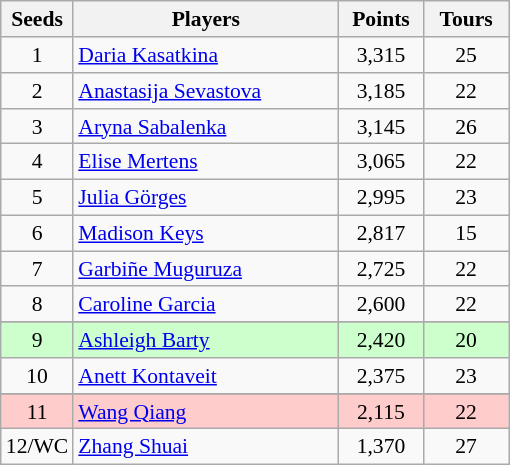<table class="sortable wikitable"  style="float:right; text-align:center; font-size:90%; text:justify;">
<tr>
<th width=20>Seeds</th>
<th width=170>Players</th>
<th width=50>Points</th>
<th width=50>Tours</th>
</tr>
<tr>
<td>1</td>
<td align=left> <a href='#'>Daria Kasatkina</a></td>
<td>3,315</td>
<td>25</td>
</tr>
<tr>
<td>2</td>
<td align=left> <a href='#'>Anastasija Sevastova</a></td>
<td>3,185</td>
<td>22</td>
</tr>
<tr>
<td>3</td>
<td align=left> <a href='#'>Aryna Sabalenka</a></td>
<td>3,145</td>
<td>26</td>
</tr>
<tr>
<td>4</td>
<td align=left> <a href='#'>Elise Mertens</a></td>
<td>3,065</td>
<td>22</td>
</tr>
<tr>
<td>5</td>
<td align=left> <a href='#'>Julia Görges</a></td>
<td>2,995</td>
<td>23</td>
</tr>
<tr>
<td>6</td>
<td align=left> <a href='#'>Madison Keys</a></td>
<td>2,817</td>
<td>15</td>
</tr>
<tr>
<td>7</td>
<td align=left> <a href='#'>Garbiñe Muguruza</a></td>
<td>2,725</td>
<td>22</td>
</tr>
<tr>
<td>8</td>
<td align=left> <a href='#'>Caroline Garcia</a></td>
<td>2,600</td>
<td>22</td>
</tr>
<tr>
</tr>
<tr style="background:#cfc;">
<td>9</td>
<td align=left> <a href='#'>Ashleigh Barty</a></td>
<td>2,420</td>
<td>20</td>
</tr>
<tr>
<td>10</td>
<td align=left> <a href='#'>Anett Kontaveit</a></td>
<td>2,375</td>
<td>23</td>
</tr>
<tr>
</tr>
<tr style="background:#fcc;">
<td>11</td>
<td align=left> <a href='#'>Wang Qiang</a></td>
<td>2,115</td>
<td>22</td>
</tr>
<tr>
<td>12/WC</td>
<td align=left> <a href='#'>Zhang Shuai</a></td>
<td>1,370</td>
<td>27</td>
</tr>
</table>
